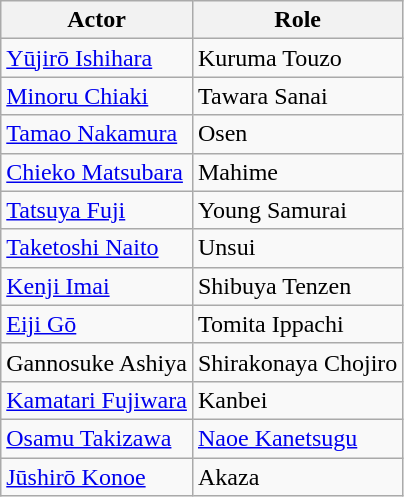<table class="wikitable">
<tr>
<th>Actor</th>
<th>Role</th>
</tr>
<tr>
<td><a href='#'>Yūjirō Ishihara</a></td>
<td>Kuruma Touzo</td>
</tr>
<tr>
<td><a href='#'>Minoru Chiaki</a></td>
<td>Tawara Sanai</td>
</tr>
<tr>
<td><a href='#'>Tamao Nakamura</a></td>
<td>Osen</td>
</tr>
<tr>
<td><a href='#'>Chieko Matsubara</a></td>
<td>Mahime</td>
</tr>
<tr>
<td><a href='#'>Tatsuya Fuji</a></td>
<td>Young Samurai</td>
</tr>
<tr>
<td><a href='#'>Taketoshi Naito</a></td>
<td>Unsui</td>
</tr>
<tr>
<td><a href='#'>Kenji Imai</a></td>
<td>Shibuya Tenzen</td>
</tr>
<tr>
<td><a href='#'>Eiji Gō</a></td>
<td>Tomita Ippachi</td>
</tr>
<tr>
<td>Gannosuke Ashiya</td>
<td>Shirakonaya Chojiro</td>
</tr>
<tr>
<td><a href='#'>Kamatari Fujiwara</a></td>
<td>Kanbei</td>
</tr>
<tr>
<td><a href='#'>Osamu Takizawa</a></td>
<td><a href='#'>Naoe Kanetsugu</a></td>
</tr>
<tr>
<td><a href='#'>Jūshirō Konoe</a></td>
<td>Akaza</td>
</tr>
</table>
